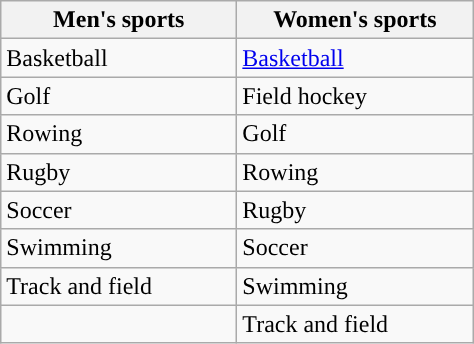<table class="wikitable"; style= "text-align: ">
<tr>
<th width=150px>Men's sports</th>
<th width=150px>Women's sports</th>
</tr>
<tr>
<td>Basketball</td>
<td><a href='#'>Basketball</a></td>
</tr>
<tr>
<td>Golf</td>
<td>Field hockey</td>
</tr>
<tr>
<td>Rowing</td>
<td>Golf</td>
</tr>
<tr>
<td>Rugby</td>
<td>Rowing</td>
</tr>
<tr>
<td>Soccer</td>
<td>Rugby</td>
</tr>
<tr>
<td>Swimming</td>
<td>Soccer</td>
</tr>
<tr>
<td>Track and field</td>
<td>Swimming</td>
</tr>
<tr>
<td></td>
<td>Track and field</td>
</tr>
</table>
